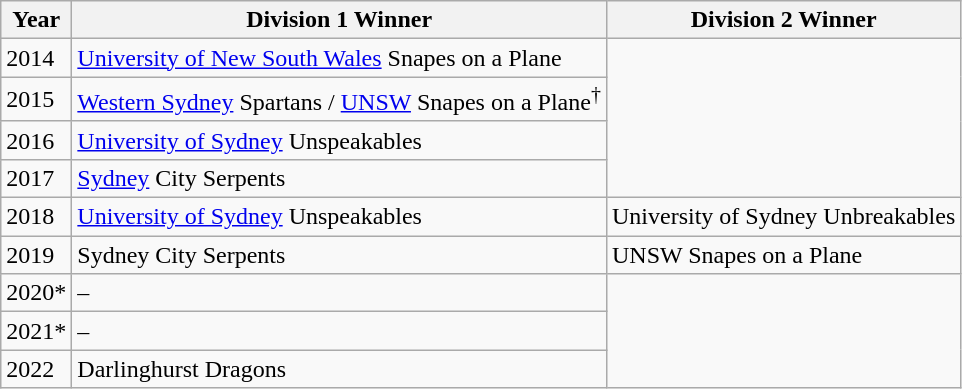<table class="wikitable">
<tr>
<th>Year</th>
<th>Division 1 Winner</th>
<th>Division 2 Winner</th>
</tr>
<tr>
<td>2014</td>
<td><a href='#'>University of New South Wales</a> Snapes on a Plane</td>
</tr>
<tr>
<td>2015</td>
<td><a href='#'>Western Sydney</a> Spartans / <a href='#'>UNSW</a> Snapes on a Plane<sup>†</sup></td>
</tr>
<tr>
<td>2016</td>
<td><a href='#'>University of Sydney</a> Unspeakables</td>
</tr>
<tr>
<td>2017</td>
<td><a href='#'>Sydney</a> City Serpents</td>
</tr>
<tr>
<td>2018</td>
<td><a href='#'>University of Sydney</a> Unspeakables</td>
<td>University of Sydney Unbreakables</td>
</tr>
<tr>
<td>2019</td>
<td>Sydney City Serpents</td>
<td>UNSW Snapes on a Plane</td>
</tr>
<tr>
<td>2020*</td>
<td>–</td>
</tr>
<tr>
<td>2021*</td>
<td>–</td>
</tr>
<tr>
<td>2022</td>
<td>Darlinghurst Dragons</td>
</tr>
</table>
